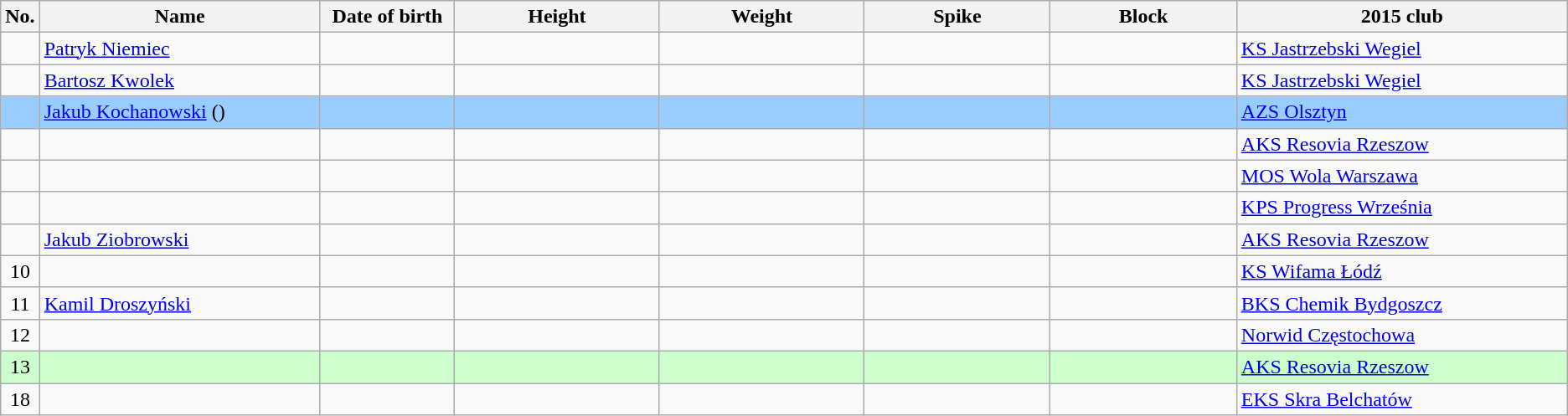<table class="wikitable sortable" style="text-align:center;">
<tr>
<th>No.</th>
<th style="width:15em">Name</th>
<th style="width:7em">Date of birth</th>
<th style="width:11em">Height</th>
<th style="width:11em">Weight</th>
<th style="width:10em">Spike</th>
<th style="width:10em">Block</th>
<th style="width:18em">2015 club</th>
</tr>
<tr>
<td></td>
<td align=left><a href='#'>Patryk Niemiec</a></td>
<td align=right></td>
<td></td>
<td></td>
<td></td>
<td></td>
<td align=left> <a href='#'>KS Jastrzebski Wegiel</a></td>
</tr>
<tr>
<td></td>
<td align=left><a href='#'>Bartosz Kwolek</a></td>
<td align=right></td>
<td></td>
<td></td>
<td></td>
<td></td>
<td align=left> <a href='#'>KS Jastrzebski Wegiel</a></td>
</tr>
<tr bgcolor=#9acdff>
<td></td>
<td align=left><a href='#'>Jakub Kochanowski</a> ()</td>
<td align=right></td>
<td></td>
<td></td>
<td></td>
<td></td>
<td align=left> <a href='#'>AZS Olsztyn</a></td>
</tr>
<tr>
<td></td>
<td align=left></td>
<td align=right></td>
<td></td>
<td></td>
<td></td>
<td></td>
<td align=left> <a href='#'>AKS Resovia Rzeszow</a></td>
</tr>
<tr>
<td></td>
<td align=left></td>
<td align=right></td>
<td></td>
<td></td>
<td></td>
<td></td>
<td align=left> <a href='#'>MOS Wola Warszawa</a></td>
</tr>
<tr>
<td></td>
<td align=left></td>
<td align=right></td>
<td></td>
<td></td>
<td></td>
<td></td>
<td align=left> <a href='#'>KPS Progress Września</a></td>
</tr>
<tr>
<td></td>
<td align=left><a href='#'>Jakub Ziobrowski</a></td>
<td align=right></td>
<td></td>
<td></td>
<td></td>
<td></td>
<td align=left> <a href='#'>AKS Resovia Rzeszow</a></td>
</tr>
<tr>
<td>10</td>
<td align=left></td>
<td align=right></td>
<td></td>
<td></td>
<td></td>
<td></td>
<td align=left> <a href='#'>KS Wifama Łódź</a></td>
</tr>
<tr>
<td>11</td>
<td align=left><a href='#'>Kamil Droszyński</a></td>
<td align=right></td>
<td></td>
<td></td>
<td></td>
<td></td>
<td align=left> <a href='#'>BKS Chemik Bydgoszcz</a></td>
</tr>
<tr>
<td>12</td>
<td align=left></td>
<td align=right></td>
<td></td>
<td></td>
<td></td>
<td></td>
<td align=left> <a href='#'>Norwid Częstochowa</a></td>
</tr>
<tr bgcolor=#ccffcc>
<td>13</td>
<td align=left></td>
<td align=right></td>
<td></td>
<td></td>
<td></td>
<td></td>
<td align=left> <a href='#'>AKS Resovia Rzeszow</a></td>
</tr>
<tr>
<td>18</td>
<td align=left></td>
<td align=right></td>
<td></td>
<td></td>
<td></td>
<td></td>
<td align=left> <a href='#'>EKS Skra Belchatów</a></td>
</tr>
</table>
